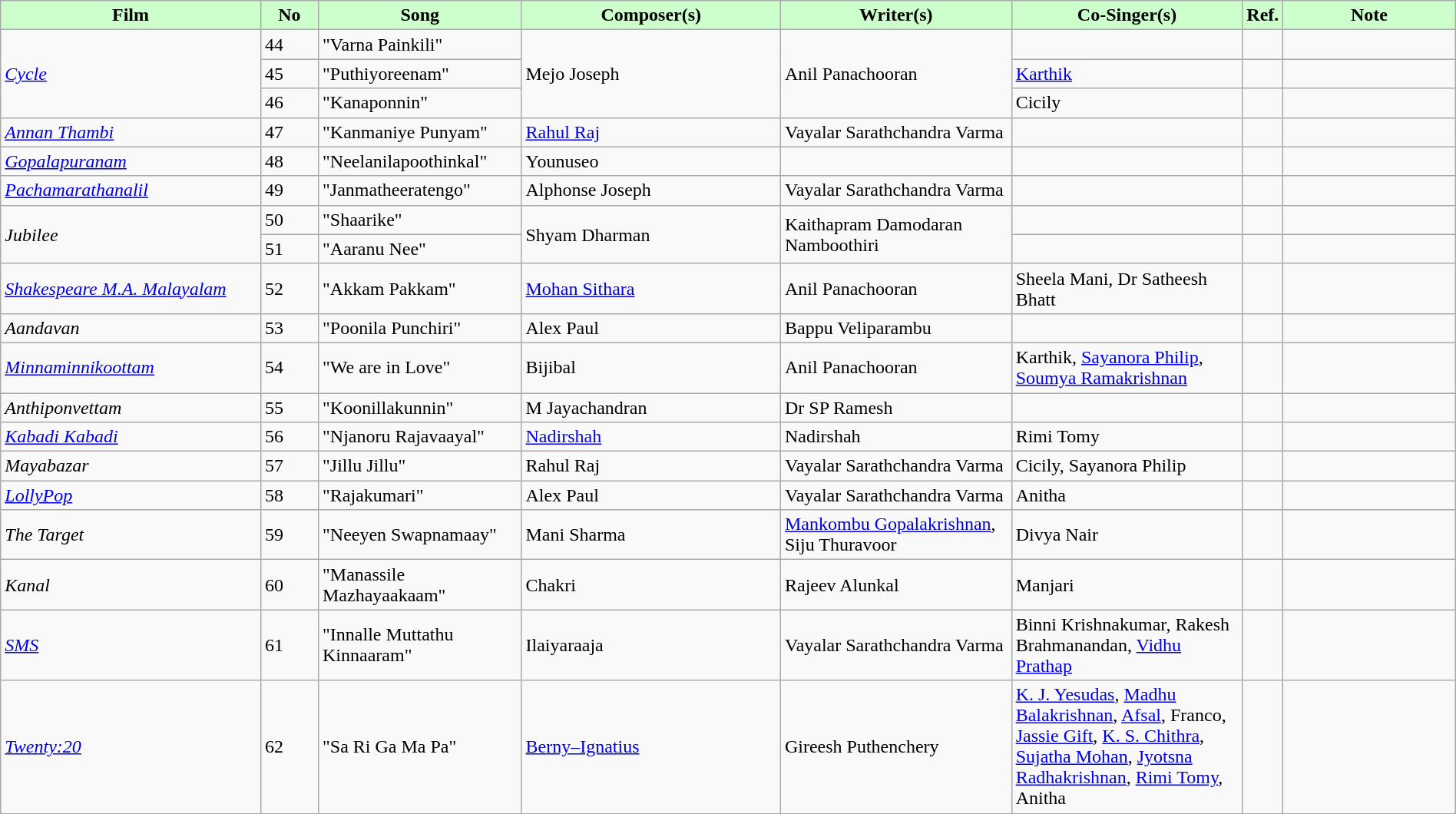<table class="wikitable plainrowheaders" style="width:100%;" textcolor:#000;" style="align:center;">
<tr style="background:#cfc; text-align:center;">
<td scope="col" style="width:18%;"><strong>Film</strong></td>
<td scope="col" style="width:4%;"><strong>No</strong></td>
<td scope="col" style="width:14%;"><strong>Song</strong></td>
<td scope="col" style="width:18%;"><strong>Composer(s)</strong></td>
<td scope="col" style="width:16%;"><strong>Writer(s)</strong></td>
<td scope="col" style="width:16%;"><strong>Co-Singer(s)</strong></td>
<td scope="col" style="width:2%;"><strong>Ref.</strong></td>
<td scope="col" style="width:12%;"><strong>Note</strong></td>
</tr>
<tr>
<td rowspan="3"><a href='#'><em>Cycle</em></a></td>
<td>44</td>
<td>"Varna Painkili"</td>
<td rowspan="3">Mejo Joseph</td>
<td rowspan="3">Anil Panachooran</td>
<td></td>
<td></td>
<td></td>
</tr>
<tr>
<td>45</td>
<td>"Puthiyoreenam"</td>
<td><a href='#'>Karthik</a></td>
<td></td>
<td></td>
</tr>
<tr>
<td>46</td>
<td>"Kanaponnin"</td>
<td>Cicily</td>
<td></td>
<td></td>
</tr>
<tr>
<td><em><a href='#'>Annan Thambi</a></em></td>
<td>47</td>
<td>"Kanmaniye Punyam"</td>
<td><a href='#'>Rahul Raj</a></td>
<td>Vayalar Sarathchandra Varma</td>
<td></td>
<td></td>
<td></td>
</tr>
<tr>
<td><em><a href='#'>Gopalapuranam</a></em></td>
<td>48</td>
<td>"Neelanilapoothinkal"</td>
<td>Younuseo</td>
<td></td>
<td></td>
<td></td>
<td></td>
</tr>
<tr>
<td><em><a href='#'>Pachamarathanalil</a></em></td>
<td>49</td>
<td>"Janmatheeratengo"</td>
<td>Alphonse Joseph</td>
<td>Vayalar Sarathchandra Varma</td>
<td></td>
<td></td>
<td></td>
</tr>
<tr>
<td rowspan="2"><em>Jubilee</em></td>
<td>50</td>
<td>"Shaarike"</td>
<td rowspan="2">Shyam Dharman</td>
<td rowspan="2">Kaithapram Damodaran Namboothiri</td>
<td></td>
<td></td>
<td></td>
</tr>
<tr>
<td>51</td>
<td>"Aaranu Nee"</td>
<td></td>
<td></td>
<td></td>
</tr>
<tr>
<td><em><a href='#'>Shakespeare M.A. Malayalam</a></em></td>
<td>52</td>
<td>"Akkam Pakkam"</td>
<td><a href='#'>Mohan Sithara</a></td>
<td>Anil Panachooran</td>
<td>Sheela Mani, Dr Satheesh Bhatt</td>
<td></td>
<td></td>
</tr>
<tr>
<td><em>Aandavan</em></td>
<td>53</td>
<td>"Poonila Punchiri"</td>
<td>Alex Paul</td>
<td>Bappu Veliparambu</td>
<td></td>
<td></td>
<td></td>
</tr>
<tr>
<td><em><a href='#'>Minnaminnikoottam</a></em></td>
<td>54</td>
<td>"We are in Love"</td>
<td>Bijibal</td>
<td>Anil Panachooran</td>
<td>Karthik, <a href='#'>Sayanora Philip</a>, <a href='#'>Soumya Ramakrishnan</a></td>
<td></td>
<td></td>
</tr>
<tr>
<td><em>Anthiponvettam</em></td>
<td>55</td>
<td>"Koonillakunnin"</td>
<td>M Jayachandran</td>
<td>Dr SP Ramesh</td>
<td></td>
<td></td>
<td></td>
</tr>
<tr>
<td><em><a href='#'>Kabadi Kabadi</a></em></td>
<td>56</td>
<td>"Njanoru Rajavaayal"</td>
<td><a href='#'>Nadirshah</a></td>
<td>Nadirshah</td>
<td>Rimi Tomy</td>
<td></td>
<td></td>
</tr>
<tr>
<td><em>Mayabazar</em></td>
<td>57</td>
<td>"Jillu Jillu"</td>
<td>Rahul Raj</td>
<td>Vayalar Sarathchandra Varma</td>
<td>Cicily, Sayanora Philip</td>
<td></td>
<td></td>
</tr>
<tr>
<td><em><a href='#'>LollyPop</a></em></td>
<td>58</td>
<td>"Rajakumari"</td>
<td>Alex Paul</td>
<td>Vayalar Sarathchandra Varma</td>
<td>Anitha</td>
<td></td>
<td></td>
</tr>
<tr>
<td><em>The Target</em></td>
<td>59</td>
<td>"Neeyen Swapnamaay"</td>
<td>Mani Sharma</td>
<td><a href='#'>Mankombu Gopalakrishnan</a>, Siju Thuravoor</td>
<td>Divya Nair</td>
<td></td>
<td></td>
</tr>
<tr>
<td><em>Kanal</em></td>
<td>60</td>
<td>"Manassile Mazhayaakaam"</td>
<td>Chakri</td>
<td>Rajeev Alunkal</td>
<td>Manjari</td>
<td></td>
<td></td>
</tr>
<tr>
<td><em><a href='#'>SMS</a></em></td>
<td>61</td>
<td>"Innalle Muttathu Kinnaaram"</td>
<td>Ilaiyaraaja</td>
<td>Vayalar Sarathchandra Varma</td>
<td>Binni Krishnakumar, Rakesh Brahmanandan, <a href='#'>Vidhu Prathap</a></td>
<td></td>
<td></td>
</tr>
<tr>
<td><em><a href='#'>Twenty:20</a></em></td>
<td>62</td>
<td>"Sa Ri Ga Ma Pa"</td>
<td><a href='#'>Berny–Ignatius</a></td>
<td>Gireesh Puthenchery</td>
<td><a href='#'>K. J. Yesudas</a>, <a href='#'>Madhu Balakrishnan</a>, <a href='#'>Afsal</a>, Franco, <a href='#'>Jassie Gift</a>, <a href='#'>K. S. Chithra</a>, <a href='#'>Sujatha Mohan</a>, <a href='#'>Jyotsna Radhakrishnan</a>, <a href='#'>Rimi Tomy</a>, Anitha</td>
<td></td>
<td></td>
</tr>
</table>
